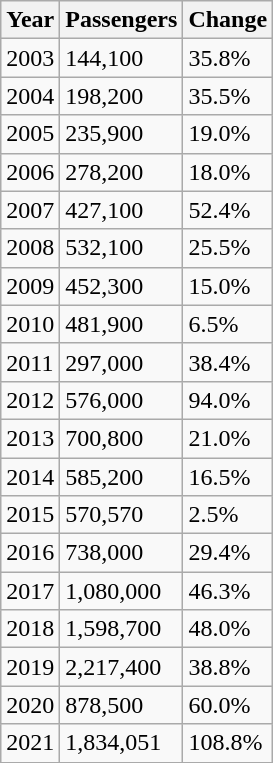<table class="wikitable">
<tr>
<th>Year</th>
<th>Passengers</th>
<th>Change</th>
</tr>
<tr>
<td>2003</td>
<td>144,100</td>
<td>35.8%</td>
</tr>
<tr>
<td>2004</td>
<td>198,200</td>
<td>35.5%</td>
</tr>
<tr>
<td>2005</td>
<td>235,900</td>
<td>19.0%</td>
</tr>
<tr>
<td>2006</td>
<td>278,200</td>
<td>18.0%</td>
</tr>
<tr>
<td>2007</td>
<td>427,100</td>
<td>52.4%</td>
</tr>
<tr>
<td>2008</td>
<td>532,100</td>
<td>25.5%</td>
</tr>
<tr>
<td>2009</td>
<td>452,300</td>
<td>15.0%</td>
</tr>
<tr>
<td>2010</td>
<td>481,900</td>
<td>6.5%</td>
</tr>
<tr>
<td>2011</td>
<td>297,000</td>
<td>38.4%</td>
</tr>
<tr>
<td>2012</td>
<td>576,000</td>
<td>94.0%</td>
</tr>
<tr>
<td>2013</td>
<td>700,800</td>
<td>21.0%</td>
</tr>
<tr>
<td>2014</td>
<td>585,200</td>
<td>16.5%</td>
</tr>
<tr>
<td>2015</td>
<td>570,570</td>
<td>2.5%</td>
</tr>
<tr>
<td>2016</td>
<td>738,000</td>
<td>29.4%</td>
</tr>
<tr>
<td>2017</td>
<td>1,080,000</td>
<td>46.3%</td>
</tr>
<tr>
<td>2018</td>
<td>1,598,700</td>
<td>48.0%</td>
</tr>
<tr>
<td>2019</td>
<td>2,217,400</td>
<td>38.8%</td>
</tr>
<tr>
<td>2020</td>
<td>878,500</td>
<td>60.0%</td>
</tr>
<tr>
<td>2021</td>
<td>1,834,051</td>
<td>108.8%</td>
</tr>
</table>
